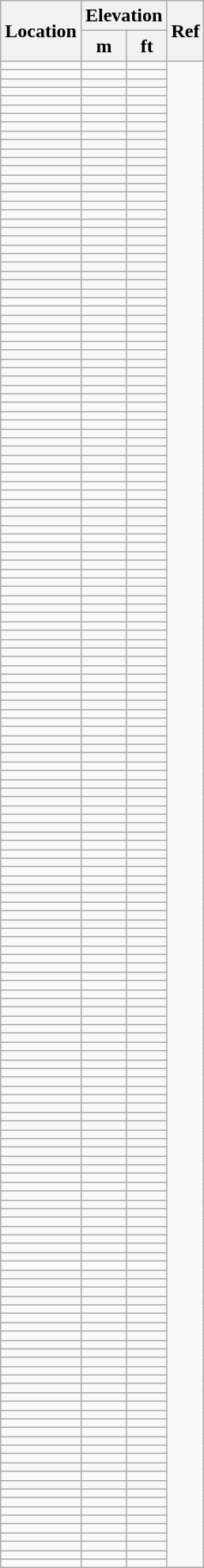<table class="wikitable sortable sticky-header-multi static-row-numbers sort-under col1left" >
<tr>
<th rowspan=2>Location</th>
<th colspan=2>Elevation</th>
<th rowspan="2">Ref</th>
</tr>
<tr>
<th>m</th>
<th>ft</th>
</tr>
<tr class=static-row-numbers-norank>
<td></td>
<td></td>
<td></td>
</tr>
<tr>
<td></td>
<td></td>
<td></td>
</tr>
<tr>
<td></td>
<td></td>
<td></td>
</tr>
<tr>
<td></td>
<td></td>
<td></td>
</tr>
<tr>
<td></td>
<td></td>
<td></td>
</tr>
<tr>
<td></td>
<td></td>
<td></td>
</tr>
<tr>
<td><em></em></td>
<td></td>
<td></td>
</tr>
<tr>
<td></td>
<td></td>
<td></td>
</tr>
<tr>
<td></td>
<td></td>
<td></td>
</tr>
<tr>
<td></td>
<td></td>
<td></td>
</tr>
<tr>
<td></td>
<td></td>
<td></td>
</tr>
<tr>
<td></td>
<td></td>
<td></td>
</tr>
<tr>
<td></td>
<td></td>
<td></td>
</tr>
<tr>
<td></td>
<td></td>
<td></td>
</tr>
<tr>
<td></td>
<td></td>
<td></td>
</tr>
<tr>
<td></td>
<td></td>
<td></td>
</tr>
<tr>
<td></td>
<td></td>
<td></td>
</tr>
<tr>
<td></td>
<td></td>
<td></td>
</tr>
<tr>
<td></td>
<td></td>
<td></td>
</tr>
<tr>
<td></td>
<td></td>
<td></td>
</tr>
<tr>
<td></td>
<td></td>
<td></td>
</tr>
<tr>
<td></td>
<td></td>
<td></td>
</tr>
<tr>
<td></td>
<td></td>
<td></td>
</tr>
<tr>
<td></td>
<td></td>
<td></td>
</tr>
<tr>
<td></td>
<td></td>
<td></td>
</tr>
<tr>
<td></td>
<td></td>
<td></td>
</tr>
<tr>
<td></td>
<td></td>
<td></td>
</tr>
<tr>
<td></td>
<td></td>
<td></td>
</tr>
<tr>
<td></td>
<td></td>
<td></td>
</tr>
<tr>
<td></td>
<td></td>
<td></td>
</tr>
<tr>
<td></td>
<td></td>
<td></td>
</tr>
<tr>
<td></td>
<td></td>
<td></td>
</tr>
<tr>
<td></td>
<td></td>
<td></td>
</tr>
<tr>
<td></td>
<td></td>
<td></td>
</tr>
<tr>
<td></td>
<td></td>
<td></td>
</tr>
<tr>
<td></td>
<td></td>
<td></td>
</tr>
<tr>
<td></td>
<td></td>
<td></td>
</tr>
<tr>
<td></td>
<td></td>
<td></td>
</tr>
<tr>
<td></td>
<td></td>
<td></td>
</tr>
<tr>
<td></td>
<td></td>
<td></td>
</tr>
<tr>
<td></td>
<td></td>
<td></td>
</tr>
<tr>
<td></td>
<td></td>
<td></td>
</tr>
<tr>
<td></td>
<td></td>
<td></td>
</tr>
<tr>
<td></td>
<td></td>
<td></td>
</tr>
<tr>
<td></td>
<td></td>
<td></td>
</tr>
<tr>
<td></td>
<td></td>
<td></td>
</tr>
<tr>
<td></td>
<td></td>
<td></td>
</tr>
<tr>
<td></td>
<td></td>
<td></td>
</tr>
<tr>
<td></td>
<td></td>
<td></td>
</tr>
<tr>
<td></td>
<td></td>
<td></td>
</tr>
<tr>
<td></td>
<td></td>
<td></td>
</tr>
<tr>
<td></td>
<td></td>
<td></td>
</tr>
<tr>
<td></td>
<td></td>
<td></td>
</tr>
<tr>
<td><em></em></td>
<td></td>
<td></td>
</tr>
<tr>
<td></td>
<td></td>
<td></td>
</tr>
<tr>
<td></td>
<td></td>
<td></td>
</tr>
<tr>
<td></td>
<td></td>
<td></td>
</tr>
<tr>
<td></td>
<td></td>
<td></td>
</tr>
<tr>
<td></td>
<td></td>
<td></td>
</tr>
<tr>
<td></td>
<td></td>
<td></td>
</tr>
<tr>
<td><em></em></td>
<td></td>
<td></td>
</tr>
<tr>
<td></td>
<td></td>
<td></td>
</tr>
<tr>
<td></td>
<td></td>
<td></td>
</tr>
<tr>
<td></td>
<td></td>
<td></td>
</tr>
<tr>
<td></td>
<td></td>
<td></td>
</tr>
<tr>
<td></td>
<td></td>
<td></td>
</tr>
<tr>
<td></td>
<td></td>
<td></td>
</tr>
<tr>
<td></td>
<td></td>
<td></td>
</tr>
<tr>
<td></td>
<td></td>
<td></td>
</tr>
<tr>
<td></td>
<td></td>
<td></td>
</tr>
<tr>
<td></td>
<td></td>
<td></td>
</tr>
<tr>
<td></td>
<td></td>
<td></td>
</tr>
<tr>
<td></td>
<td></td>
<td></td>
</tr>
<tr>
<td></td>
<td></td>
<td></td>
</tr>
<tr>
<td></td>
<td></td>
<td></td>
</tr>
<tr>
<td></td>
<td></td>
<td></td>
</tr>
<tr>
<td></td>
<td></td>
<td></td>
</tr>
<tr>
<td></td>
<td></td>
<td></td>
</tr>
<tr>
<td></td>
<td></td>
<td></td>
</tr>
<tr>
<td></td>
<td></td>
<td></td>
</tr>
<tr>
<td></td>
<td></td>
<td></td>
</tr>
<tr>
<td></td>
<td></td>
<td></td>
</tr>
<tr>
<td></td>
<td></td>
<td></td>
</tr>
<tr>
<td></td>
<td></td>
<td></td>
</tr>
<tr>
<td></td>
<td></td>
<td></td>
</tr>
<tr>
<td></td>
<td></td>
<td></td>
</tr>
<tr>
<td></td>
<td></td>
<td></td>
</tr>
<tr>
<td></td>
<td></td>
<td></td>
</tr>
<tr>
<td></td>
<td></td>
<td></td>
</tr>
<tr>
<td></td>
<td></td>
<td></td>
</tr>
<tr>
<td></td>
<td></td>
<td></td>
</tr>
<tr>
<td></td>
<td></td>
<td></td>
</tr>
<tr>
<td></td>
<td></td>
<td></td>
</tr>
<tr>
<td></td>
<td></td>
<td></td>
</tr>
<tr>
<td></td>
<td></td>
<td></td>
</tr>
<tr>
<td></td>
<td></td>
<td></td>
</tr>
<tr>
<td></td>
<td></td>
<td></td>
</tr>
<tr>
<td></td>
<td></td>
<td></td>
</tr>
<tr>
<td></td>
<td></td>
<td></td>
</tr>
<tr>
<td></td>
<td></td>
<td></td>
</tr>
<tr>
<td></td>
<td></td>
<td></td>
</tr>
<tr>
<td></td>
<td></td>
<td></td>
</tr>
<tr>
<td></td>
<td></td>
<td></td>
</tr>
<tr>
<td></td>
<td></td>
<td></td>
</tr>
<tr>
<td></td>
<td></td>
<td></td>
</tr>
<tr>
<td></td>
<td></td>
<td></td>
</tr>
<tr>
<td></td>
<td></td>
<td></td>
</tr>
<tr>
<td></td>
<td></td>
<td></td>
</tr>
<tr>
<td></td>
<td></td>
<td></td>
</tr>
<tr>
<td></td>
<td></td>
<td></td>
</tr>
<tr>
<td></td>
<td></td>
<td></td>
</tr>
<tr>
<td></td>
<td></td>
<td></td>
</tr>
<tr>
<td></td>
<td></td>
<td></td>
</tr>
<tr>
<td></td>
<td></td>
<td></td>
</tr>
<tr>
<td></td>
<td></td>
<td></td>
</tr>
<tr>
<td></td>
<td></td>
<td></td>
</tr>
<tr>
<td></td>
<td></td>
<td></td>
</tr>
<tr>
<td></td>
<td></td>
<td></td>
</tr>
<tr>
<td></td>
<td></td>
<td></td>
</tr>
<tr>
<td></td>
<td></td>
<td></td>
</tr>
<tr>
<td></td>
<td></td>
<td></td>
</tr>
<tr>
<td></td>
<td></td>
<td></td>
</tr>
<tr>
<td></td>
<td></td>
<td></td>
</tr>
<tr>
<td></td>
<td></td>
<td></td>
</tr>
<tr>
<td></td>
<td></td>
<td></td>
</tr>
<tr>
<td></td>
<td></td>
<td></td>
</tr>
<tr>
<td></td>
<td></td>
<td></td>
</tr>
<tr>
<td></td>
<td></td>
<td></td>
</tr>
<tr>
<td></td>
<td></td>
<td></td>
</tr>
<tr>
<td></td>
<td></td>
<td></td>
</tr>
<tr>
<td></td>
<td></td>
<td></td>
</tr>
<tr>
<td></td>
<td></td>
<td></td>
</tr>
<tr>
<td></td>
<td></td>
<td></td>
</tr>
<tr>
<td></td>
<td></td>
<td></td>
</tr>
<tr>
<td></td>
<td></td>
<td></td>
</tr>
<tr>
<td></td>
<td></td>
<td></td>
</tr>
<tr>
<td></td>
<td></td>
<td></td>
</tr>
<tr>
<td></td>
<td></td>
<td></td>
</tr>
<tr>
<td></td>
<td></td>
<td></td>
</tr>
<tr>
<td></td>
<td></td>
<td></td>
</tr>
<tr>
<td></td>
<td></td>
<td></td>
</tr>
<tr>
<td></td>
<td></td>
<td></td>
</tr>
<tr>
<td></td>
<td></td>
<td></td>
</tr>
<tr>
<td></td>
<td></td>
<td></td>
</tr>
<tr>
<td></td>
<td></td>
<td></td>
</tr>
<tr>
<td></td>
<td></td>
<td></td>
</tr>
<tr>
<td></td>
<td></td>
<td></td>
</tr>
<tr>
<td></td>
<td></td>
<td></td>
</tr>
<tr>
<td></td>
<td></td>
<td></td>
</tr>
<tr>
<td></td>
<td></td>
<td></td>
</tr>
<tr>
<td></td>
<td></td>
<td></td>
</tr>
<tr>
<td></td>
<td></td>
<td></td>
</tr>
<tr>
<td></td>
<td></td>
<td></td>
</tr>
<tr>
<td></td>
<td></td>
<td></td>
</tr>
<tr>
<td></td>
<td></td>
<td></td>
</tr>
<tr>
<td></td>
<td></td>
<td></td>
</tr>
<tr>
<td></td>
<td></td>
<td></td>
</tr>
<tr>
<td></td>
<td></td>
<td></td>
</tr>
<tr>
<td></td>
<td></td>
<td></td>
</tr>
<tr>
<td></td>
<td></td>
<td></td>
</tr>
<tr>
<td></td>
<td></td>
<td></td>
</tr>
<tr>
<td></td>
<td></td>
<td></td>
</tr>
<tr>
<td></td>
<td></td>
<td></td>
</tr>
<tr>
<td></td>
<td></td>
<td></td>
</tr>
<tr>
<td></td>
<td></td>
<td></td>
</tr>
<tr>
<td></td>
<td></td>
<td></td>
</tr>
<tr>
<td></td>
<td></td>
<td></td>
</tr>
<tr>
<td></td>
<td></td>
<td></td>
</tr>
<tr>
<td><em></em></td>
<td></td>
<td></td>
</tr>
<tr>
<td></td>
<td></td>
<td></td>
</tr>
<tr>
<td></td>
<td></td>
<td></td>
</tr>
<tr>
<td></td>
<td></td>
<td></td>
</tr>
</table>
